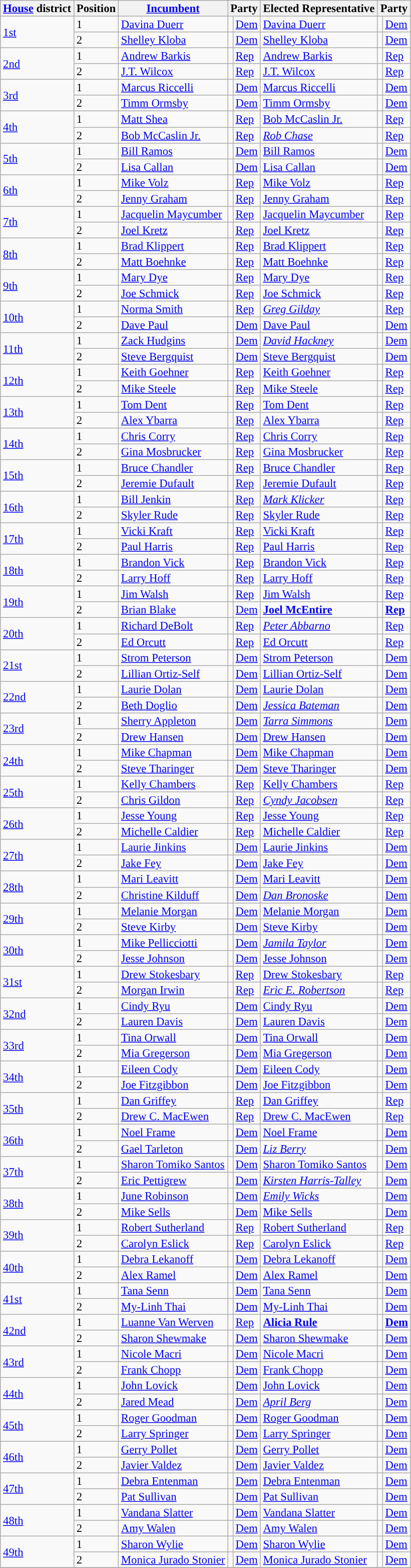<table class="sortable wikitable" style="font-size:95%;line-height:14px;">
<tr>
<th colspan="1" class="sortable"><a href='#'>House</a> district</th>
<th colspan="1" class="sortable">Position</th>
<th class="unsortable"><a href='#'>Incumbent</a></th>
<th colspan="2">Party</th>
<th class="unsortable">Elected Representative</th>
<th colspan="2">Party</th>
</tr>
<tr>
<td rowspan="2"><a href='#'>1st</a></td>
<td>1</td>
<td><a href='#'>Davina Duerr</a></td>
<td style="background:"></td>
<td><a href='#'>Dem</a></td>
<td><a href='#'>Davina Duerr</a></td>
<td style="background:"></td>
<td><a href='#'>Dem</a></td>
</tr>
<tr>
<td>2</td>
<td><a href='#'>Shelley Kloba</a></td>
<td style="background:"></td>
<td><a href='#'>Dem</a></td>
<td><a href='#'>Shelley Kloba</a></td>
<td style="background:"></td>
<td><a href='#'>Dem</a></td>
</tr>
<tr>
<td rowspan="2"><a href='#'>2nd</a></td>
<td>1</td>
<td><a href='#'>Andrew Barkis</a></td>
<td style="background:"></td>
<td><a href='#'>Rep</a></td>
<td><a href='#'>Andrew Barkis</a></td>
<td style="background:"></td>
<td><a href='#'>Rep</a></td>
</tr>
<tr>
<td>2</td>
<td><a href='#'>J.T. Wilcox</a></td>
<td style="background:"></td>
<td><a href='#'>Rep</a></td>
<td><a href='#'>J.T. Wilcox</a></td>
<td style="background:"></td>
<td><a href='#'>Rep</a></td>
</tr>
<tr>
<td rowspan="2"><a href='#'>3rd</a></td>
<td>1</td>
<td><a href='#'>Marcus Riccelli</a></td>
<td style="background:"></td>
<td><a href='#'>Dem</a></td>
<td><a href='#'>Marcus Riccelli</a></td>
<td style="background:"></td>
<td><a href='#'>Dem</a></td>
</tr>
<tr>
<td>2</td>
<td><a href='#'>Timm Ormsby</a></td>
<td style="background:"></td>
<td><a href='#'>Dem</a></td>
<td><a href='#'>Timm Ormsby</a></td>
<td style="background:"></td>
<td><a href='#'>Dem</a></td>
</tr>
<tr>
<td rowspan="2"><a href='#'>4th</a></td>
<td>1</td>
<td><a href='#'>Matt Shea</a></td>
<td style="background:"></td>
<td><a href='#'>Rep</a></td>
<td><a href='#'>Bob McCaslin Jr.</a></td>
<td style="background:"></td>
<td><a href='#'>Rep</a></td>
</tr>
<tr>
<td>2</td>
<td><a href='#'>Bob McCaslin Jr.</a></td>
<td style="background:"></td>
<td><a href='#'>Rep</a></td>
<td><em><a href='#'>Rob Chase</a></em></td>
<td style="background:"></td>
<td><a href='#'>Rep</a></td>
</tr>
<tr>
<td rowspan="2"><a href='#'>5th</a></td>
<td>1</td>
<td><a href='#'>Bill Ramos</a></td>
<td style="background:"></td>
<td><a href='#'>Dem</a></td>
<td><a href='#'>Bill Ramos</a></td>
<td style="background:"></td>
<td><a href='#'>Dem</a></td>
</tr>
<tr>
<td>2</td>
<td><a href='#'>Lisa Callan</a></td>
<td style="background:"></td>
<td><a href='#'>Dem</a></td>
<td><a href='#'>Lisa Callan</a></td>
<td style="background:"></td>
<td><a href='#'>Dem</a></td>
</tr>
<tr>
<td rowspan="2"><a href='#'>6th</a></td>
<td>1</td>
<td><a href='#'>Mike Volz</a></td>
<td style="background:"></td>
<td><a href='#'>Rep</a></td>
<td><a href='#'>Mike Volz</a></td>
<td style="background:"></td>
<td><a href='#'>Rep</a></td>
</tr>
<tr>
<td>2</td>
<td><a href='#'>Jenny Graham</a></td>
<td style="background:"></td>
<td><a href='#'>Rep</a></td>
<td><a href='#'>Jenny Graham</a></td>
<td style="background:"></td>
<td><a href='#'>Rep</a></td>
</tr>
<tr>
<td rowspan="2"><a href='#'>7th</a></td>
<td>1</td>
<td><a href='#'>Jacquelin Maycumber</a></td>
<td style="background:"></td>
<td><a href='#'>Rep</a></td>
<td><a href='#'>Jacquelin Maycumber</a></td>
<td style="background:"></td>
<td><a href='#'>Rep</a></td>
</tr>
<tr>
<td>2</td>
<td><a href='#'>Joel Kretz</a></td>
<td style="background:"></td>
<td><a href='#'>Rep</a></td>
<td><a href='#'>Joel Kretz</a></td>
<td style="background:"></td>
<td><a href='#'>Rep</a></td>
</tr>
<tr>
<td rowspan="2"><a href='#'>8th</a></td>
<td>1</td>
<td><a href='#'>Brad Klippert</a></td>
<td style="background:"></td>
<td><a href='#'>Rep</a></td>
<td><a href='#'>Brad Klippert</a></td>
<td style="background:"></td>
<td><a href='#'>Rep</a></td>
</tr>
<tr>
<td>2</td>
<td><a href='#'>Matt Boehnke</a></td>
<td style="background:"></td>
<td><a href='#'>Rep</a></td>
<td><a href='#'>Matt Boehnke</a></td>
<td style="background:"></td>
<td><a href='#'>Rep</a></td>
</tr>
<tr>
<td rowspan="2"><a href='#'>9th</a></td>
<td>1</td>
<td><a href='#'>Mary Dye</a></td>
<td style="background:"></td>
<td><a href='#'>Rep</a></td>
<td><a href='#'>Mary Dye</a></td>
<td style="background:"></td>
<td><a href='#'>Rep</a></td>
</tr>
<tr>
<td>2</td>
<td><a href='#'>Joe Schmick</a></td>
<td style="background:"></td>
<td><a href='#'>Rep</a></td>
<td><a href='#'>Joe Schmick</a></td>
<td style="background:"></td>
<td><a href='#'>Rep</a></td>
</tr>
<tr>
<td rowspan="2"><a href='#'>10th</a></td>
<td>1</td>
<td><a href='#'>Norma Smith</a></td>
<td style="background:"></td>
<td><a href='#'>Rep</a></td>
<td><em><a href='#'>Greg Gilday</a></em></td>
<td style="background:"></td>
<td><a href='#'>Rep</a></td>
</tr>
<tr>
<td>2</td>
<td><a href='#'>Dave Paul</a></td>
<td style="background:"></td>
<td><a href='#'>Dem</a></td>
<td><a href='#'>Dave Paul</a></td>
<td style="background:"></td>
<td><a href='#'>Dem</a></td>
</tr>
<tr>
<td rowspan="2"><a href='#'>11th</a></td>
<td>1</td>
<td><a href='#'>Zack Hudgins</a></td>
<td style="background:"></td>
<td><a href='#'>Dem</a></td>
<td><em><a href='#'>David Hackney</a></em></td>
<td style="background:"></td>
<td><a href='#'>Dem</a></td>
</tr>
<tr>
<td>2</td>
<td><a href='#'>Steve Bergquist</a></td>
<td style="background:"></td>
<td><a href='#'>Dem</a></td>
<td><a href='#'>Steve Bergquist</a></td>
<td style="background:"></td>
<td><a href='#'>Dem</a></td>
</tr>
<tr>
<td rowspan="2"><a href='#'>12th</a></td>
<td>1</td>
<td><a href='#'>Keith Goehner</a></td>
<td style="background:"></td>
<td><a href='#'>Rep</a></td>
<td><a href='#'>Keith Goehner</a></td>
<td style="background:"></td>
<td><a href='#'>Rep</a></td>
</tr>
<tr>
<td>2</td>
<td><a href='#'>Mike Steele</a></td>
<td style="background:"></td>
<td><a href='#'>Rep</a></td>
<td><a href='#'>Mike Steele</a></td>
<td style="background:"></td>
<td><a href='#'>Rep</a></td>
</tr>
<tr>
<td rowspan="2"><a href='#'>13th</a></td>
<td>1</td>
<td><a href='#'>Tom Dent</a></td>
<td style="background:"></td>
<td><a href='#'>Rep</a></td>
<td><a href='#'>Tom Dent</a></td>
<td style="background:"></td>
<td><a href='#'>Rep</a></td>
</tr>
<tr>
<td>2</td>
<td><a href='#'>Alex Ybarra</a></td>
<td style="background:"></td>
<td><a href='#'>Rep</a></td>
<td><a href='#'>Alex Ybarra</a></td>
<td style="background:"></td>
<td><a href='#'>Rep</a></td>
</tr>
<tr>
<td rowspan="2"><a href='#'>14th</a></td>
<td>1</td>
<td><a href='#'>Chris Corry</a></td>
<td style="background:"></td>
<td><a href='#'>Rep</a></td>
<td><a href='#'>Chris Corry</a></td>
<td style="background:"></td>
<td><a href='#'>Rep</a></td>
</tr>
<tr>
<td>2</td>
<td><a href='#'>Gina Mosbrucker</a></td>
<td style="background:"></td>
<td><a href='#'>Rep</a></td>
<td><a href='#'>Gina Mosbrucker</a></td>
<td style="background:"></td>
<td><a href='#'>Rep</a></td>
</tr>
<tr>
<td rowspan="2"><a href='#'>15th</a></td>
<td>1</td>
<td><a href='#'>Bruce Chandler</a></td>
<td style="background:"></td>
<td><a href='#'>Rep</a></td>
<td><a href='#'>Bruce Chandler</a></td>
<td style="background:"></td>
<td><a href='#'>Rep</a></td>
</tr>
<tr>
<td>2</td>
<td><a href='#'>Jeremie Dufault</a></td>
<td style="background:"></td>
<td><a href='#'>Rep</a></td>
<td><a href='#'>Jeremie Dufault</a></td>
<td style="background:"></td>
<td><a href='#'>Rep</a></td>
</tr>
<tr>
<td rowspan="2"><a href='#'>16th</a></td>
<td>1</td>
<td><a href='#'>Bill Jenkin</a></td>
<td style="background:"></td>
<td><a href='#'>Rep</a></td>
<td><em><a href='#'>Mark Klicker</a></em></td>
<td style="background:"></td>
<td><a href='#'>Rep</a></td>
</tr>
<tr>
<td>2</td>
<td><a href='#'>Skyler Rude</a></td>
<td style="background:"></td>
<td><a href='#'>Rep</a></td>
<td><a href='#'>Skyler Rude</a></td>
<td style="background:"></td>
<td><a href='#'>Rep</a></td>
</tr>
<tr>
<td rowspan="2"><a href='#'>17th</a></td>
<td>1</td>
<td><a href='#'>Vicki Kraft</a></td>
<td style="background:"></td>
<td><a href='#'>Rep</a></td>
<td><a href='#'>Vicki Kraft</a></td>
<td style="background:"></td>
<td><a href='#'>Rep</a></td>
</tr>
<tr>
<td>2</td>
<td><a href='#'>Paul Harris</a></td>
<td style="background:"></td>
<td><a href='#'>Rep</a></td>
<td><a href='#'>Paul Harris</a></td>
<td style="background:"></td>
<td><a href='#'>Rep</a></td>
</tr>
<tr>
<td rowspan="2"><a href='#'>18th</a></td>
<td>1</td>
<td><a href='#'>Brandon Vick</a></td>
<td style="background:"></td>
<td><a href='#'>Rep</a></td>
<td><a href='#'>Brandon Vick</a></td>
<td style="background:"></td>
<td><a href='#'>Rep</a></td>
</tr>
<tr>
<td>2</td>
<td><a href='#'>Larry Hoff</a></td>
<td style="background:"></td>
<td><a href='#'>Rep</a></td>
<td><a href='#'>Larry Hoff</a></td>
<td style="background:"></td>
<td><a href='#'>Rep</a></td>
</tr>
<tr>
<td rowspan="2"><a href='#'>19th</a></td>
<td>1</td>
<td><a href='#'>Jim Walsh</a></td>
<td style="background:"></td>
<td><a href='#'>Rep</a></td>
<td><a href='#'>Jim Walsh</a></td>
<td style="background:"></td>
<td><a href='#'>Rep</a></td>
</tr>
<tr>
<td>2</td>
<td><a href='#'>Brian Blake</a></td>
<td style="background:"></td>
<td><a href='#'>Dem</a></td>
<td><strong><a href='#'>Joel McEntire</a></strong></td>
<td style="background:"></td>
<td><strong><a href='#'>Rep</a></strong></td>
</tr>
<tr>
<td rowspan="2"><a href='#'>20th</a></td>
<td>1</td>
<td><a href='#'>Richard DeBolt</a></td>
<td style="background:"></td>
<td><a href='#'>Rep</a></td>
<td><em><a href='#'>Peter Abbarno</a></em></td>
<td style="background:"></td>
<td><a href='#'>Rep</a></td>
</tr>
<tr>
<td>2</td>
<td><a href='#'>Ed Orcutt</a></td>
<td style="background:"></td>
<td><a href='#'>Rep</a></td>
<td><a href='#'>Ed Orcutt</a></td>
<td style="background:"></td>
<td><a href='#'>Rep</a></td>
</tr>
<tr>
<td rowspan="2"><a href='#'>21st</a></td>
<td>1</td>
<td><a href='#'>Strom Peterson</a></td>
<td style="background:"></td>
<td><a href='#'>Dem</a></td>
<td><a href='#'>Strom Peterson</a></td>
<td style="background:"></td>
<td><a href='#'>Dem</a></td>
</tr>
<tr>
<td>2</td>
<td><a href='#'>Lillian Ortiz-Self</a></td>
<td style="background:"></td>
<td><a href='#'>Dem</a></td>
<td><a href='#'>Lillian Ortiz-Self</a></td>
<td style="background:"></td>
<td><a href='#'>Dem</a></td>
</tr>
<tr>
<td rowspan="2"><a href='#'>22nd</a></td>
<td>1</td>
<td><a href='#'>Laurie Dolan</a></td>
<td style="background:"></td>
<td><a href='#'>Dem</a></td>
<td><a href='#'>Laurie Dolan</a></td>
<td style="background:"></td>
<td><a href='#'>Dem</a></td>
</tr>
<tr>
<td>2</td>
<td><a href='#'>Beth Doglio</a></td>
<td style="background:"></td>
<td><a href='#'>Dem</a></td>
<td><em><a href='#'>Jessica Bateman</a></em></td>
<td style="background:"></td>
<td><a href='#'>Dem</a></td>
</tr>
<tr>
<td rowspan="2"><a href='#'>23rd</a></td>
<td>1</td>
<td><a href='#'>Sherry Appleton</a></td>
<td style="background:"></td>
<td><a href='#'>Dem</a></td>
<td><em><a href='#'>Tarra Simmons</a></em></td>
<td style="background:"></td>
<td><a href='#'>Dem</a></td>
</tr>
<tr>
<td>2</td>
<td><a href='#'>Drew Hansen</a></td>
<td style="background:"></td>
<td><a href='#'>Dem</a></td>
<td><a href='#'>Drew Hansen</a></td>
<td style="background:"></td>
<td><a href='#'>Dem</a></td>
</tr>
<tr>
<td rowspan="2"><a href='#'>24th</a></td>
<td>1</td>
<td><a href='#'>Mike Chapman</a></td>
<td style="background:"></td>
<td><a href='#'>Dem</a></td>
<td><a href='#'>Mike Chapman</a></td>
<td style="background:"></td>
<td><a href='#'>Dem</a></td>
</tr>
<tr>
<td>2</td>
<td><a href='#'>Steve Tharinger</a></td>
<td style="background:"></td>
<td><a href='#'>Dem</a></td>
<td><a href='#'>Steve Tharinger</a></td>
<td style="background:"></td>
<td><a href='#'>Dem</a></td>
</tr>
<tr>
<td rowspan="2"><a href='#'>25th</a></td>
<td>1</td>
<td><a href='#'>Kelly Chambers</a></td>
<td style="background:"></td>
<td><a href='#'>Rep</a></td>
<td><a href='#'>Kelly Chambers</a></td>
<td style="background:"></td>
<td><a href='#'>Rep</a></td>
</tr>
<tr>
<td>2</td>
<td><a href='#'>Chris Gildon</a></td>
<td style="background:"></td>
<td><a href='#'>Rep</a></td>
<td><em><a href='#'>Cyndy Jacobsen</a></em></td>
<td style="background:"></td>
<td><a href='#'>Rep</a></td>
</tr>
<tr>
<td rowspan="2"><a href='#'>26th</a></td>
<td>1</td>
<td><a href='#'>Jesse Young</a></td>
<td style="background:"></td>
<td><a href='#'>Rep</a></td>
<td><a href='#'>Jesse Young</a></td>
<td style="background:"></td>
<td><a href='#'>Rep</a></td>
</tr>
<tr>
<td>2</td>
<td><a href='#'>Michelle Caldier</a></td>
<td style="background:"></td>
<td><a href='#'>Rep</a></td>
<td><a href='#'>Michelle Caldier</a></td>
<td style="background:"></td>
<td><a href='#'>Rep</a></td>
</tr>
<tr>
<td rowspan="2"><a href='#'>27th</a></td>
<td>1</td>
<td><a href='#'>Laurie Jinkins</a></td>
<td style="background:"></td>
<td><a href='#'>Dem</a></td>
<td><a href='#'>Laurie Jinkins</a></td>
<td style="background:"></td>
<td><a href='#'>Dem</a></td>
</tr>
<tr>
<td>2</td>
<td><a href='#'>Jake Fey</a></td>
<td style="background:"></td>
<td><a href='#'>Dem</a></td>
<td><a href='#'>Jake Fey</a></td>
<td style="background:"></td>
<td><a href='#'>Dem</a></td>
</tr>
<tr>
<td rowspan="2"><a href='#'>28th</a></td>
<td>1</td>
<td><a href='#'>Mari Leavitt</a></td>
<td style="background:"></td>
<td><a href='#'>Dem</a></td>
<td><a href='#'>Mari Leavitt</a></td>
<td style="background:"></td>
<td><a href='#'>Dem</a></td>
</tr>
<tr>
<td>2</td>
<td><a href='#'>Christine Kilduff</a></td>
<td style="background:"></td>
<td><a href='#'>Dem</a></td>
<td><em><a href='#'>Dan Bronoske</a></em></td>
<td style="background:"></td>
<td><a href='#'>Dem</a></td>
</tr>
<tr>
<td rowspan="2"><a href='#'>29th</a></td>
<td>1</td>
<td><a href='#'>Melanie Morgan</a></td>
<td style="background:"></td>
<td><a href='#'>Dem</a></td>
<td><a href='#'>Melanie Morgan</a></td>
<td style="background:"></td>
<td><a href='#'>Dem</a></td>
</tr>
<tr>
<td>2</td>
<td><a href='#'>Steve Kirby</a></td>
<td style="background:"></td>
<td><a href='#'>Dem</a></td>
<td><a href='#'>Steve Kirby</a></td>
<td style="background:"></td>
<td><a href='#'>Dem</a></td>
</tr>
<tr>
<td rowspan="2"><a href='#'>30th</a></td>
<td>1</td>
<td><a href='#'>Mike Pellicciotti</a></td>
<td style="background:"></td>
<td><a href='#'>Dem</a></td>
<td><em><a href='#'>Jamila Taylor</a></em></td>
<td style="background:"></td>
<td><a href='#'>Dem</a></td>
</tr>
<tr>
<td>2</td>
<td><a href='#'>Jesse Johnson</a></td>
<td style="background:"></td>
<td><a href='#'>Dem</a></td>
<td><a href='#'>Jesse Johnson</a></td>
<td style="background:"></td>
<td><a href='#'>Dem</a></td>
</tr>
<tr>
<td rowspan="2"><a href='#'>31st</a></td>
<td>1</td>
<td><a href='#'>Drew Stokesbary</a></td>
<td style="background:"></td>
<td><a href='#'>Rep</a></td>
<td><a href='#'>Drew Stokesbary</a></td>
<td style="background:"></td>
<td><a href='#'>Rep</a></td>
</tr>
<tr>
<td>2</td>
<td><a href='#'>Morgan Irwin</a></td>
<td style="background:"></td>
<td><a href='#'>Rep</a></td>
<td><em><a href='#'>Eric E. Robertson</a></em></td>
<td style="background:"></td>
<td><a href='#'>Rep</a></td>
</tr>
<tr>
<td rowspan="2"><a href='#'>32nd</a></td>
<td>1</td>
<td><a href='#'>Cindy Ryu</a></td>
<td style="background:"></td>
<td><a href='#'>Dem</a></td>
<td><a href='#'>Cindy Ryu</a></td>
<td style="background:"></td>
<td><a href='#'>Dem</a></td>
</tr>
<tr>
<td>2</td>
<td><a href='#'>Lauren Davis</a></td>
<td style="background:"></td>
<td><a href='#'>Dem</a></td>
<td><a href='#'>Lauren Davis</a></td>
<td style="background:"></td>
<td><a href='#'>Dem</a></td>
</tr>
<tr>
<td rowspan="2"><a href='#'>33rd</a></td>
<td>1</td>
<td><a href='#'>Tina Orwall</a></td>
<td style="background:"></td>
<td><a href='#'>Dem</a></td>
<td><a href='#'>Tina Orwall</a></td>
<td style="background:"></td>
<td><a href='#'>Dem</a></td>
</tr>
<tr>
<td>2</td>
<td><a href='#'>Mia Gregerson</a></td>
<td style="background:"></td>
<td><a href='#'>Dem</a></td>
<td><a href='#'>Mia Gregerson</a></td>
<td style="background:"></td>
<td><a href='#'>Dem</a></td>
</tr>
<tr>
<td rowspan="2"><a href='#'>34th</a></td>
<td>1</td>
<td><a href='#'>Eileen Cody</a></td>
<td style="background:"></td>
<td><a href='#'>Dem</a></td>
<td><a href='#'>Eileen Cody</a></td>
<td style="background:"></td>
<td><a href='#'>Dem</a></td>
</tr>
<tr>
<td>2</td>
<td><a href='#'>Joe Fitzgibbon</a></td>
<td style="background:"></td>
<td><a href='#'>Dem</a></td>
<td><a href='#'>Joe Fitzgibbon</a></td>
<td style="background:"></td>
<td><a href='#'>Dem</a></td>
</tr>
<tr>
<td rowspan="2"><a href='#'>35th</a></td>
<td>1</td>
<td><a href='#'>Dan Griffey</a></td>
<td style="background:"></td>
<td><a href='#'>Rep</a></td>
<td><a href='#'>Dan Griffey</a></td>
<td style="background:"></td>
<td><a href='#'>Rep</a></td>
</tr>
<tr>
<td>2</td>
<td><a href='#'>Drew C. MacEwen</a></td>
<td style="background:"></td>
<td><a href='#'>Rep</a></td>
<td><a href='#'>Drew C. MacEwen</a></td>
<td style="background:"></td>
<td><a href='#'>Rep</a></td>
</tr>
<tr>
<td rowspan="2"><a href='#'>36th</a></td>
<td>1</td>
<td><a href='#'>Noel Frame</a></td>
<td style="background:"></td>
<td><a href='#'>Dem</a></td>
<td><a href='#'>Noel Frame</a></td>
<td style="background:"></td>
<td><a href='#'>Dem</a></td>
</tr>
<tr>
<td>2</td>
<td><a href='#'>Gael Tarleton</a></td>
<td style="background:"></td>
<td><a href='#'>Dem</a></td>
<td><em><a href='#'>Liz Berry</a></em></td>
<td style="background:"></td>
<td><a href='#'>Dem</a></td>
</tr>
<tr>
<td rowspan="2"><a href='#'>37th</a></td>
<td>1</td>
<td><a href='#'>Sharon Tomiko Santos</a></td>
<td style="background:"></td>
<td><a href='#'>Dem</a></td>
<td><a href='#'>Sharon Tomiko Santos</a></td>
<td style="background:"></td>
<td><a href='#'>Dem</a></td>
</tr>
<tr>
<td>2</td>
<td><a href='#'>Eric Pettigrew</a></td>
<td style="background:"></td>
<td><a href='#'>Dem</a></td>
<td><em><a href='#'>Kirsten Harris-Talley</a></em></td>
<td style="background:"></td>
<td><a href='#'>Dem</a></td>
</tr>
<tr>
<td rowspan="2"><a href='#'>38th</a></td>
<td>1</td>
<td><a href='#'>June Robinson</a></td>
<td style="background:"></td>
<td><a href='#'>Dem</a></td>
<td><em><a href='#'>Emily Wicks</a></em></td>
<td style="background:"></td>
<td><a href='#'>Dem</a></td>
</tr>
<tr>
<td>2</td>
<td><a href='#'>Mike Sells</a></td>
<td style="background:"></td>
<td><a href='#'>Dem</a></td>
<td><a href='#'>Mike Sells</a></td>
<td style="background:"></td>
<td><a href='#'>Dem</a></td>
</tr>
<tr>
<td rowspan="2"><a href='#'>39th</a></td>
<td>1</td>
<td><a href='#'>Robert Sutherland</a></td>
<td style="background:"></td>
<td><a href='#'>Rep</a></td>
<td><a href='#'>Robert Sutherland</a></td>
<td style="background:"></td>
<td><a href='#'>Rep</a></td>
</tr>
<tr>
<td>2</td>
<td><a href='#'>Carolyn Eslick</a></td>
<td style="background:"></td>
<td><a href='#'>Rep</a></td>
<td><a href='#'>Carolyn Eslick</a></td>
<td style="background:"></td>
<td><a href='#'>Rep</a></td>
</tr>
<tr>
<td rowspan="2"><a href='#'>40th</a></td>
<td>1</td>
<td><a href='#'>Debra Lekanoff</a></td>
<td style="background:"></td>
<td><a href='#'>Dem</a></td>
<td><a href='#'>Debra Lekanoff</a></td>
<td style="background:"></td>
<td><a href='#'>Dem</a></td>
</tr>
<tr>
<td>2</td>
<td><a href='#'>Alex Ramel</a></td>
<td style="background:"></td>
<td><a href='#'>Dem</a></td>
<td><a href='#'>Alex Ramel</a></td>
<td style="background:"></td>
<td><a href='#'>Dem</a></td>
</tr>
<tr>
<td rowspan="2"><a href='#'>41st</a></td>
<td>1</td>
<td><a href='#'>Tana Senn</a></td>
<td style="background:"></td>
<td><a href='#'>Dem</a></td>
<td><a href='#'>Tana Senn</a></td>
<td style="background:"></td>
<td><a href='#'>Dem</a></td>
</tr>
<tr>
<td>2</td>
<td><a href='#'>My-Linh Thai</a></td>
<td style="background:"></td>
<td><a href='#'>Dem</a></td>
<td><a href='#'>My-Linh Thai</a></td>
<td style="background:"></td>
<td><a href='#'>Dem</a></td>
</tr>
<tr>
<td rowspan="2"><a href='#'>42nd</a></td>
<td>1</td>
<td><a href='#'>Luanne Van Werven</a></td>
<td style="background:"></td>
<td><a href='#'>Rep</a></td>
<td><strong><a href='#'>Alicia Rule</a></strong></td>
<td style="background:"></td>
<td><strong><a href='#'>Dem</a></strong></td>
</tr>
<tr>
<td>2</td>
<td><a href='#'>Sharon Shewmake</a></td>
<td style="background:"></td>
<td><a href='#'>Dem</a></td>
<td><a href='#'>Sharon Shewmake</a></td>
<td style="background:"></td>
<td><a href='#'>Dem</a></td>
</tr>
<tr>
<td rowspan="2"><a href='#'>43rd</a></td>
<td>1</td>
<td><a href='#'>Nicole Macri</a></td>
<td style="background:"></td>
<td><a href='#'>Dem</a></td>
<td><a href='#'>Nicole Macri</a></td>
<td style="background:"></td>
<td><a href='#'>Dem</a></td>
</tr>
<tr>
<td>2</td>
<td><a href='#'>Frank Chopp</a></td>
<td style="background:"></td>
<td><a href='#'>Dem</a></td>
<td><a href='#'>Frank Chopp</a></td>
<td style="background:"></td>
<td><a href='#'>Dem</a></td>
</tr>
<tr>
<td rowspan="2"><a href='#'>44th</a></td>
<td>1</td>
<td><a href='#'>John Lovick</a></td>
<td style="background:"></td>
<td><a href='#'>Dem</a></td>
<td><a href='#'>John Lovick</a></td>
<td style="background:"></td>
<td><a href='#'>Dem</a></td>
</tr>
<tr>
<td>2</td>
<td><a href='#'>Jared Mead</a></td>
<td style="background:"></td>
<td><a href='#'>Dem</a></td>
<td><em><a href='#'>April Berg</a></em></td>
<td style="background:"></td>
<td><a href='#'>Dem</a></td>
</tr>
<tr>
<td rowspan="2"><a href='#'>45th</a></td>
<td>1</td>
<td><a href='#'>Roger Goodman</a></td>
<td style="background:"></td>
<td><a href='#'>Dem</a></td>
<td><a href='#'>Roger Goodman</a></td>
<td style="background:"></td>
<td><a href='#'>Dem</a></td>
</tr>
<tr>
<td>2</td>
<td><a href='#'>Larry Springer</a></td>
<td style="background:"></td>
<td><a href='#'>Dem</a></td>
<td><a href='#'>Larry Springer</a></td>
<td style="background:"></td>
<td><a href='#'>Dem</a></td>
</tr>
<tr>
<td rowspan="2"><a href='#'>46th</a></td>
<td>1</td>
<td><a href='#'>Gerry Pollet</a></td>
<td style="background:"></td>
<td><a href='#'>Dem</a></td>
<td><a href='#'>Gerry Pollet</a></td>
<td style="background:"></td>
<td><a href='#'>Dem</a></td>
</tr>
<tr>
<td>2</td>
<td><a href='#'>Javier Valdez</a></td>
<td style="background:"></td>
<td><a href='#'>Dem</a></td>
<td><a href='#'>Javier Valdez</a></td>
<td style="background:"></td>
<td><a href='#'>Dem</a></td>
</tr>
<tr>
<td rowspan="2"><a href='#'>47th</a></td>
<td>1</td>
<td><a href='#'>Debra Entenman</a></td>
<td style="background:"></td>
<td><a href='#'>Dem</a></td>
<td><a href='#'>Debra Entenman</a></td>
<td style="background:"></td>
<td><a href='#'>Dem</a></td>
</tr>
<tr>
<td>2</td>
<td><a href='#'>Pat Sullivan</a></td>
<td style="background:"></td>
<td><a href='#'>Dem</a></td>
<td><a href='#'>Pat Sullivan</a></td>
<td style="background:"></td>
<td><a href='#'>Dem</a></td>
</tr>
<tr>
<td rowspan="2"><a href='#'>48th</a></td>
<td>1</td>
<td><a href='#'>Vandana Slatter</a></td>
<td style="background:"></td>
<td><a href='#'>Dem</a></td>
<td><a href='#'>Vandana Slatter</a></td>
<td style="background:"></td>
<td><a href='#'>Dem</a></td>
</tr>
<tr>
<td>2</td>
<td><a href='#'>Amy Walen</a></td>
<td style="background:"></td>
<td><a href='#'>Dem</a></td>
<td><a href='#'>Amy Walen</a></td>
<td style="background:"></td>
<td><a href='#'>Dem</a></td>
</tr>
<tr>
<td rowspan="2"><a href='#'>49th</a></td>
<td>1</td>
<td><a href='#'>Sharon Wylie</a></td>
<td style="background:"></td>
<td><a href='#'>Dem</a></td>
<td><a href='#'>Sharon Wylie</a></td>
<td style="background:"></td>
<td><a href='#'>Dem</a></td>
</tr>
<tr>
<td>2</td>
<td><a href='#'>Monica Jurado Stonier</a></td>
<td style="background:"></td>
<td><a href='#'>Dem</a></td>
<td><a href='#'>Monica Jurado Stonier</a></td>
<td style="background:"></td>
<td><a href='#'>Dem</a></td>
</tr>
<tr>
</tr>
</table>
